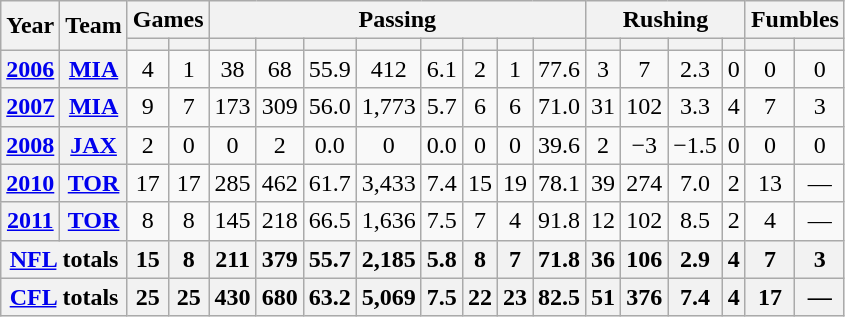<table class="wikitable" style="text-align:center">
<tr>
<th scope="col" rowspan="2">Year</th>
<th scope="col" rowspan="2">Team</th>
<th scope="colgroup" colspan="2">Games</th>
<th scope="colgroup" colspan="8">Passing</th>
<th scope="colgroup" colspan="4">Rushing</th>
<th scope="colgroup" colspan="2">Fumbles</th>
</tr>
<tr>
<th scope="col"></th>
<th scope="col"></th>
<th scope="col"></th>
<th scope="col"></th>
<th scope="col"></th>
<th scope="col"></th>
<th scope="col"></th>
<th scope="col"></th>
<th scope="col"></th>
<th scope="col"></th>
<th scope="col"></th>
<th scope="col"></th>
<th scope="col"></th>
<th scope="col"></th>
<th scope="col"></th>
<th scope="col"></th>
</tr>
<tr>
<th scope="row"><a href='#'>2006</a></th>
<th><a href='#'>MIA</a></th>
<td>4</td>
<td>1</td>
<td>38</td>
<td>68</td>
<td>55.9</td>
<td>412</td>
<td>6.1</td>
<td>2</td>
<td>1</td>
<td>77.6</td>
<td>3</td>
<td>7</td>
<td>2.3</td>
<td>0</td>
<td>0</td>
<td>0</td>
</tr>
<tr>
<th scope="row"><a href='#'>2007</a></th>
<th><a href='#'>MIA</a></th>
<td>9</td>
<td>7</td>
<td>173</td>
<td>309</td>
<td>56.0</td>
<td>1,773</td>
<td>5.7</td>
<td>6</td>
<td>6</td>
<td>71.0</td>
<td>31</td>
<td>102</td>
<td>3.3</td>
<td>4</td>
<td>7</td>
<td>3</td>
</tr>
<tr>
<th scope="row"><a href='#'>2008</a></th>
<th><a href='#'>JAX</a></th>
<td>2</td>
<td>0</td>
<td>0</td>
<td>2</td>
<td>0.0</td>
<td>0</td>
<td>0.0</td>
<td>0</td>
<td>0</td>
<td>39.6</td>
<td>2</td>
<td>−3</td>
<td>−1.5</td>
<td>0</td>
<td>0</td>
<td>0</td>
</tr>
<tr>
<th scope="row"><a href='#'>2010</a></th>
<th><a href='#'>TOR</a></th>
<td>17</td>
<td>17</td>
<td>285</td>
<td>462</td>
<td>61.7</td>
<td>3,433</td>
<td>7.4</td>
<td>15</td>
<td>19</td>
<td>78.1</td>
<td>39</td>
<td>274</td>
<td>7.0</td>
<td>2</td>
<td>13</td>
<td>—</td>
</tr>
<tr>
<th scope="row"><a href='#'>2011</a></th>
<th><a href='#'>TOR</a></th>
<td>8</td>
<td>8</td>
<td>145</td>
<td>218</td>
<td>66.5</td>
<td>1,636</td>
<td>7.5</td>
<td>7</td>
<td>4</td>
<td>91.8</td>
<td>12</td>
<td>102</td>
<td>8.5</td>
<td>2</td>
<td>4</td>
<td>—</td>
</tr>
<tr>
<th scope="row" colspan="2"><a href='#'>NFL</a> totals</th>
<th>15</th>
<th>8</th>
<th>211</th>
<th>379</th>
<th>55.7</th>
<th>2,185</th>
<th>5.8</th>
<th>8</th>
<th>7</th>
<th>71.8</th>
<th>36</th>
<th>106</th>
<th>2.9</th>
<th>4</th>
<th>7</th>
<th>3</th>
</tr>
<tr>
<th scope="row" colspan="2"><a href='#'>CFL</a> totals</th>
<th>25</th>
<th>25</th>
<th>430</th>
<th>680</th>
<th>63.2</th>
<th>5,069</th>
<th>7.5</th>
<th>22</th>
<th>23</th>
<th>82.5</th>
<th>51</th>
<th>376</th>
<th>7.4</th>
<th>4</th>
<th>17</th>
<th>—</th>
</tr>
</table>
